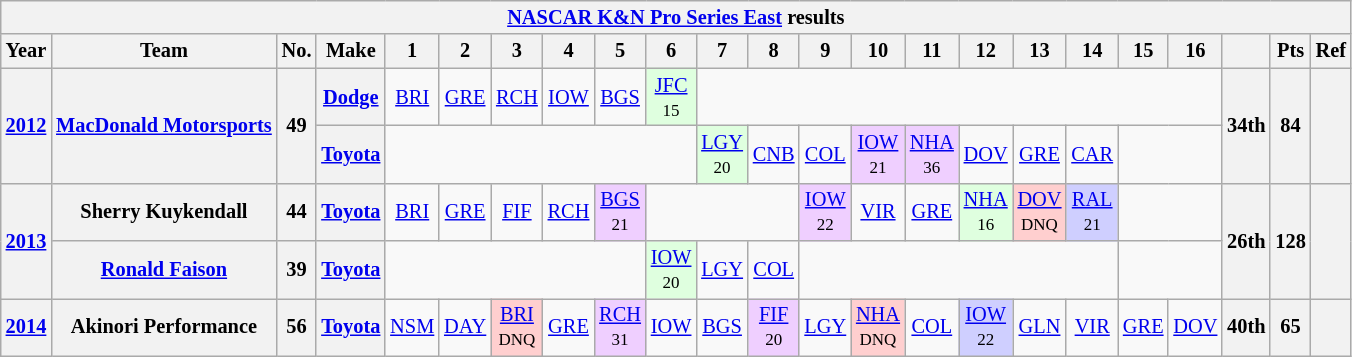<table class="wikitable" style="text-align:center; font-size:85%">
<tr>
<th colspan=23><a href='#'>NASCAR K&N Pro Series East</a> results</th>
</tr>
<tr>
<th>Year</th>
<th>Team</th>
<th>No.</th>
<th>Make</th>
<th>1</th>
<th>2</th>
<th>3</th>
<th>4</th>
<th>5</th>
<th>6</th>
<th>7</th>
<th>8</th>
<th>9</th>
<th>10</th>
<th>11</th>
<th>12</th>
<th>13</th>
<th>14</th>
<th>15</th>
<th>16</th>
<th></th>
<th>Pts</th>
<th>Ref</th>
</tr>
<tr>
<th rowspan=2><a href='#'>2012</a></th>
<th rowspan=2><a href='#'>MacDonald Motorsports</a></th>
<th rowspan=2>49</th>
<th><a href='#'>Dodge</a></th>
<td><a href='#'>BRI</a></td>
<td><a href='#'>GRE</a></td>
<td><a href='#'>RCH</a></td>
<td><a href='#'>IOW</a></td>
<td><a href='#'>BGS</a></td>
<td style="background:#DFFFDF;"><a href='#'>JFC</a><br><small>15</small></td>
<td colspan=10></td>
<th rowspan=2>34th</th>
<th rowspan=2>84</th>
<th rowspan=2></th>
</tr>
<tr>
<th><a href='#'>Toyota</a></th>
<td colspan=6></td>
<td style="background:#DFFFDF;"><a href='#'>LGY</a><br><small>20</small></td>
<td><a href='#'>CNB</a></td>
<td><a href='#'>COL</a></td>
<td style="background:#EFCFFF;"><a href='#'>IOW</a><br><small>21</small></td>
<td style="background:#EFCFFF;"><a href='#'>NHA</a><br><small>36</small></td>
<td><a href='#'>DOV</a></td>
<td><a href='#'>GRE</a></td>
<td><a href='#'>CAR</a></td>
<td colspan=2></td>
</tr>
<tr>
<th rowspan=2><a href='#'>2013</a></th>
<th>Sherry Kuykendall</th>
<th>44</th>
<th><a href='#'>Toyota</a></th>
<td><a href='#'>BRI</a></td>
<td><a href='#'>GRE</a></td>
<td><a href='#'>FIF</a></td>
<td><a href='#'>RCH</a></td>
<td style="background:#EFCFFF;"><a href='#'>BGS</a><br><small>21</small></td>
<td colspan=3></td>
<td style="background:#EFCFFF;"><a href='#'>IOW</a><br><small>22</small></td>
<td><a href='#'>VIR</a></td>
<td><a href='#'>GRE</a></td>
<td style="background:#DFFFDF;"><a href='#'>NHA</a><br><small>16</small></td>
<td style="background:#FFCFCF;"><a href='#'>DOV</a><br><small>DNQ</small></td>
<td style="background:#CFCFFF;"><a href='#'>RAL</a><br><small>21</small></td>
<td colspan=2></td>
<th rowspan=2>26th</th>
<th rowspan=2>128</th>
<th rowspan=2></th>
</tr>
<tr>
<th><a href='#'>Ronald Faison</a></th>
<th>39</th>
<th><a href='#'>Toyota</a></th>
<td colspan=5></td>
<td style="background:#DFFFDF;"><a href='#'>IOW</a><br><small>20</small></td>
<td><a href='#'>LGY</a></td>
<td><a href='#'>COL</a></td>
<td colspan=6></td>
</tr>
<tr>
<th><a href='#'>2014</a></th>
<th>Akinori Performance</th>
<th>56</th>
<th><a href='#'>Toyota</a></th>
<td><a href='#'>NSM</a></td>
<td><a href='#'>DAY</a></td>
<td style="background:#FFCFCF;"><a href='#'>BRI</a><br><small>DNQ</small></td>
<td><a href='#'>GRE</a></td>
<td style="background:#EFCFFF;"><a href='#'>RCH</a><br><small>31</small></td>
<td><a href='#'>IOW</a></td>
<td><a href='#'>BGS</a></td>
<td style="background:#EFCFFF;"><a href='#'>FIF</a><br><small>20</small></td>
<td><a href='#'>LGY</a></td>
<td style="background:#FFCFCF;"><a href='#'>NHA</a><br><small>DNQ</small></td>
<td><a href='#'>COL</a></td>
<td style="background:#CFCFFF;"><a href='#'>IOW</a><br><small>22</small></td>
<td><a href='#'>GLN</a></td>
<td><a href='#'>VIR</a></td>
<td><a href='#'>GRE</a></td>
<td><a href='#'>DOV</a></td>
<th>40th</th>
<th>65</th>
<th></th>
</tr>
</table>
